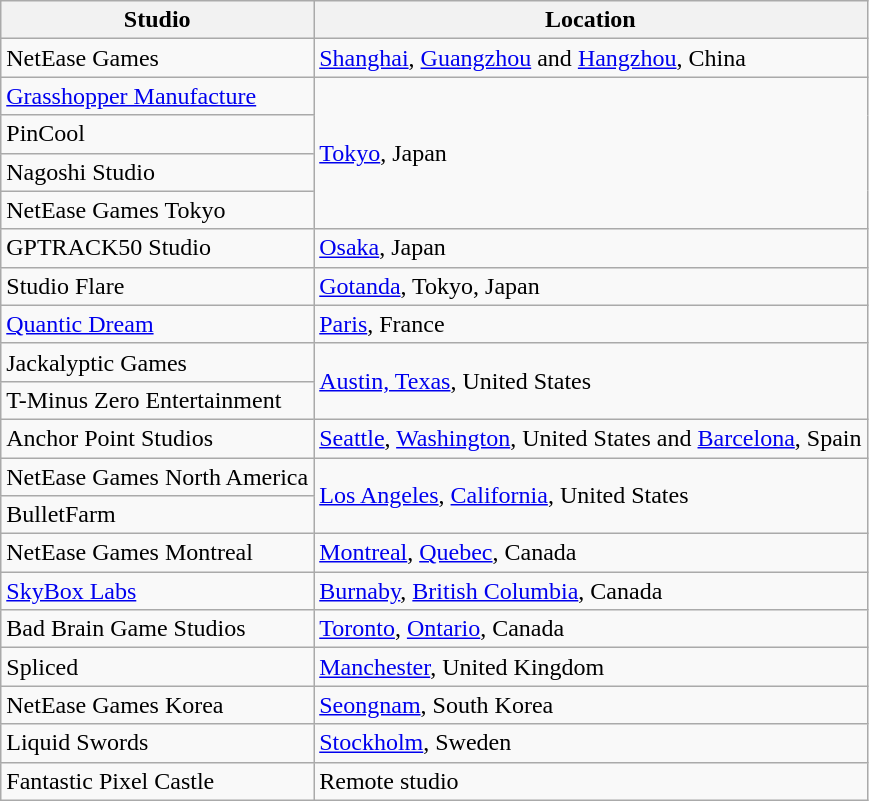<table class="wikitable">
<tr>
<th>Studio</th>
<th>Location</th>
</tr>
<tr>
<td>NetEase Games</td>
<td><a href='#'>Shanghai</a>, <a href='#'>Guangzhou</a> and <a href='#'>Hangzhou</a>, China</td>
</tr>
<tr>
<td><a href='#'>Grasshopper Manufacture</a></td>
<td rowspan="4"><a href='#'>Tokyo</a>, Japan</td>
</tr>
<tr>
<td>PinCool</td>
</tr>
<tr>
<td>Nagoshi Studio</td>
</tr>
<tr>
<td>NetEase Games Tokyo</td>
</tr>
<tr>
<td>GPTRACK50 Studio</td>
<td><a href='#'>Osaka</a>, Japan</td>
</tr>
<tr>
<td>Studio Flare</td>
<td><a href='#'>Gotanda</a>, Tokyo, Japan</td>
</tr>
<tr>
<td><a href='#'>Quantic Dream</a></td>
<td><a href='#'>Paris</a>, France</td>
</tr>
<tr>
<td>Jackalyptic Games</td>
<td rowspan="2"><a href='#'>Austin, Texas</a>, United States</td>
</tr>
<tr>
<td>T-Minus Zero Entertainment</td>
</tr>
<tr>
<td>Anchor Point Studios</td>
<td><a href='#'>Seattle</a>, <a href='#'>Washington</a>, United States and <a href='#'>Barcelona</a>, Spain</td>
</tr>
<tr>
<td>NetEase Games North America</td>
<td rowspan="2"><a href='#'>Los Angeles</a>, <a href='#'>California</a>, United States</td>
</tr>
<tr>
<td>BulletFarm</td>
</tr>
<tr>
<td>NetEase Games Montreal</td>
<td><a href='#'>Montreal</a>, <a href='#'>Quebec</a>, Canada</td>
</tr>
<tr>
<td><a href='#'>SkyBox Labs</a></td>
<td><a href='#'>Burnaby</a>, <a href='#'>British Columbia</a>, Canada</td>
</tr>
<tr>
<td>Bad Brain Game Studios</td>
<td><a href='#'>Toronto</a>, <a href='#'>Ontario</a>, Canada</td>
</tr>
<tr>
<td>Spliced</td>
<td><a href='#'>Manchester</a>, United Kingdom</td>
</tr>
<tr>
<td>NetEase Games Korea</td>
<td><a href='#'>Seongnam</a>, South Korea</td>
</tr>
<tr>
<td>Liquid Swords</td>
<td><a href='#'>Stockholm</a>, Sweden</td>
</tr>
<tr>
<td>Fantastic Pixel Castle</td>
<td>Remote studio</td>
</tr>
</table>
